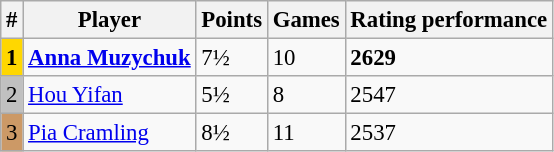<table class="wikitable" style="font-size: 95%;">
<tr>
<th>#</th>
<th>Player</th>
<th>Points</th>
<th>Games</th>
<th>Rating performance</th>
</tr>
<tr>
<td style="background:gold;"><strong>1</strong></td>
<td><strong> <a href='#'>Anna Muzychuk</a></strong></td>
<td>7½</td>
<td>10</td>
<td><strong>2629</strong></td>
</tr>
<tr>
<td style="background:silver;">2</td>
<td> <a href='#'>Hou Yifan</a></td>
<td>5½</td>
<td>8</td>
<td>2547</td>
</tr>
<tr>
<td style="background:#c96;">3</td>
<td> <a href='#'>Pia Cramling</a></td>
<td>8½</td>
<td>11</td>
<td>2537</td>
</tr>
</table>
